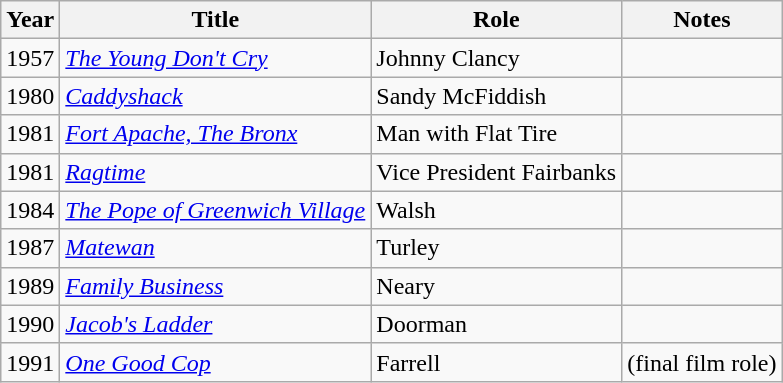<table class="wikitable sortable">
<tr>
<th>Year</th>
<th>Title</th>
<th>Role</th>
<th>Notes</th>
</tr>
<tr>
<td>1957</td>
<td><em><a href='#'>The Young Don't Cry</a></em></td>
<td>Johnny Clancy</td>
<td></td>
</tr>
<tr>
<td>1980</td>
<td><em><a href='#'>Caddyshack</a></em></td>
<td>Sandy McFiddish</td>
<td></td>
</tr>
<tr>
<td>1981</td>
<td><em><a href='#'>Fort Apache, The Bronx</a></em></td>
<td>Man with Flat Tire</td>
<td></td>
</tr>
<tr>
<td>1981</td>
<td><em><a href='#'>Ragtime</a></em></td>
<td>Vice President Fairbanks</td>
<td></td>
</tr>
<tr>
<td>1984</td>
<td><em><a href='#'>The Pope of Greenwich Village</a></em></td>
<td>Walsh</td>
<td></td>
</tr>
<tr>
<td>1987</td>
<td><em><a href='#'>Matewan</a></em></td>
<td>Turley</td>
<td></td>
</tr>
<tr>
<td>1989</td>
<td><em><a href='#'>Family Business</a></em></td>
<td>Neary</td>
<td></td>
</tr>
<tr>
<td>1990</td>
<td><em><a href='#'>Jacob's Ladder</a></em></td>
<td>Doorman</td>
<td></td>
</tr>
<tr>
<td>1991</td>
<td><em><a href='#'>One Good Cop</a></em></td>
<td>Farrell</td>
<td>(final film role)</td>
</tr>
</table>
